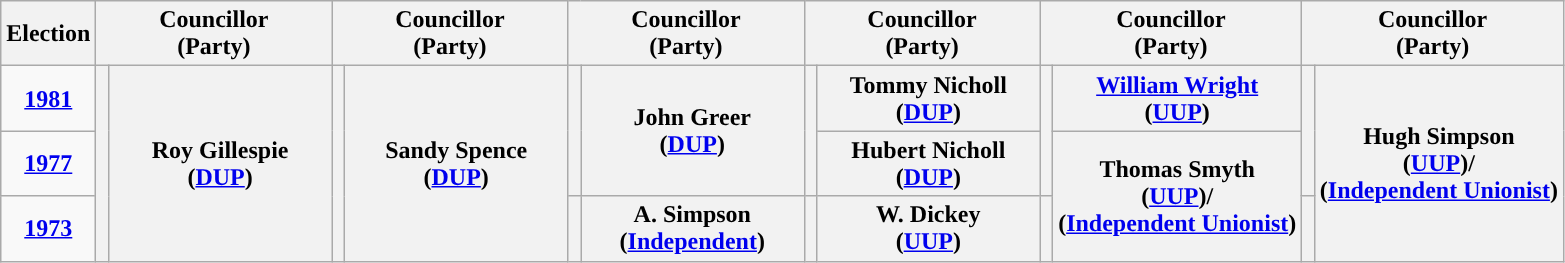<table class="wikitable" style="text-align:center">
<tr>
<th scope="col" width="50">Election</th>
<th scope="col" width="150" colspan = "2">Councillor<br> (Party)</th>
<th scope="col" width="150" colspan = "2">Councillor<br> (Party)</th>
<th scope="col" width="150" colspan = "2">Councillor<br> (Party)</th>
<th scope="col" width="150" colspan = "2">Councillor<br> (Party)</th>
<th scope="col" width="150" colspan = "2">Councillor<br> (Party)</th>
<th scope="col" width="150" colspan = "2">Councillor<br> (Party)</th>
</tr>
<tr>
<td><strong><a href='#'>1981</a></strong></td>
<th rowspan="3" width="1" style="background-color: "></th>
<th rowspan = "3">Roy Gillespie <br> (<a href='#'>DUP</a>)</th>
<th rowspan="3" width="1" style="background-color: "></th>
<th rowspan = "3">Sandy Spence <br> (<a href='#'>DUP</a>)</th>
<th rowspan="2" width="1" style="background-color: "></th>
<th rowspan = "2">John Greer <br> (<a href='#'>DUP</a>)</th>
<th rowspan="2" width="1" style="background-color: "></th>
<th rowspan = "1">Tommy Nicholl <br> (<a href='#'>DUP</a>)</th>
<th rowspan="2" width="1" style="background-color: "></th>
<th rowspan = "1"><a href='#'>William Wright</a> <br> (<a href='#'>UUP</a>)</th>
<th rowspan="2" width="1" style="background-color: "></th>
<th rowspan = "3">Hugh Simpson <br> (<a href='#'>UUP</a>)/ <br> (<a href='#'>Independent Unionist</a>)</th>
</tr>
<tr>
<td><strong><a href='#'>1977</a></strong></td>
<th rowspan = "1">Hubert Nicholl <br> (<a href='#'>DUP</a>)</th>
<th rowspan = "2">Thomas Smyth <br> (<a href='#'>UUP</a>)/ <br> (<a href='#'>Independent Unionist</a>)</th>
</tr>
<tr>
<td><strong><a href='#'>1973</a></strong></td>
<th rowspan="1" width="1" style="background-color: "></th>
<th rowspan = "1">A. Simpson <br> (<a href='#'>Independent</a>)</th>
<th rowspan="1" width="1" style="background-color: "></th>
<th rowspan = "1">W. Dickey <br> (<a href='#'>UUP</a>)</th>
<th rowspan="1" width="1" style="background-color: "></th>
<th rowspan="1" width="1" style="background-color: "></th>
</tr>
</table>
